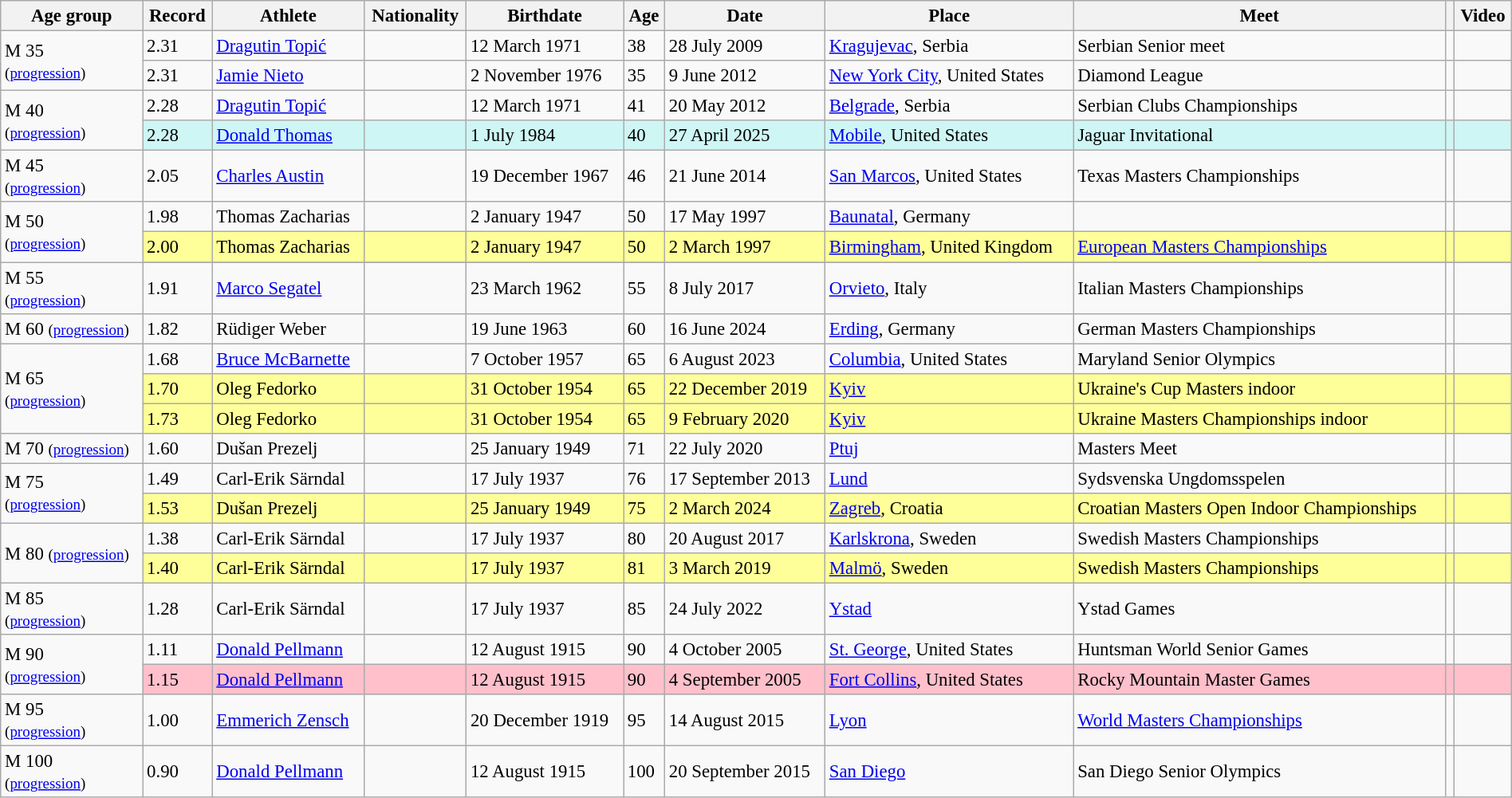<table class="wikitable" style="font-size:95%; width: 100%;">
<tr>
<th>Age group</th>
<th>Record</th>
<th>Athlete</th>
<th>Nationality</th>
<th>Birthdate</th>
<th>Age</th>
<th>Date</th>
<th>Place</th>
<th>Meet</th>
<th></th>
<th>Video</th>
</tr>
<tr>
<td rowspan=2>M 35 <br><small>(<a href='#'>progression</a>)</small></td>
<td>2.31</td>
<td><a href='#'>Dragutin Topić</a></td>
<td></td>
<td>12 March 1971</td>
<td>38</td>
<td>28 July 2009</td>
<td><a href='#'>Kragujevac</a>, Serbia</td>
<td>Serbian Senior meet</td>
<td></td>
<td></td>
</tr>
<tr>
<td>2.31</td>
<td><a href='#'>Jamie Nieto</a></td>
<td></td>
<td>2 November 1976</td>
<td>35</td>
<td>9 June 2012</td>
<td><a href='#'>New York City</a>, United States</td>
<td>Diamond League</td>
<td></td>
<td></td>
</tr>
<tr>
<td rowspan=2>M 40 <br><small>(<a href='#'>progression</a>)</small></td>
<td>2.28</td>
<td><a href='#'>Dragutin Topić</a></td>
<td></td>
<td>12 March 1971</td>
<td>41</td>
<td>20 May 2012</td>
<td><a href='#'>Belgrade</a>, Serbia</td>
<td>Serbian Clubs Championships</td>
<td></td>
<td></td>
</tr>
<tr style="background:#cef6f5;">
<td>2.28</td>
<td><a href='#'>Donald Thomas</a></td>
<td></td>
<td>1 July 1984</td>
<td>40</td>
<td>27 April 2025</td>
<td><a href='#'>Mobile</a>, United States</td>
<td>Jaguar Invitational</td>
<td></td>
<td></td>
</tr>
<tr>
<td>M 45 <br><small>(<a href='#'>progression</a>)</small></td>
<td>2.05</td>
<td><a href='#'>Charles Austin</a></td>
<td></td>
<td>19 December 1967</td>
<td>46</td>
<td>21 June 2014</td>
<td><a href='#'>San Marcos</a>, United States</td>
<td>Texas Masters Championships</td>
<td></td>
<td></td>
</tr>
<tr>
<td rowspan=2>M 50 <br><small>(<a href='#'>progression</a>)</small></td>
<td>1.98</td>
<td>Thomas Zacharias</td>
<td></td>
<td>2 January 1947</td>
<td>50</td>
<td>17 May 1997</td>
<td><a href='#'>Baunatal</a>, Germany</td>
<td></td>
<td></td>
<td></td>
</tr>
<tr style="background:#ff9;">
<td>2.00 </td>
<td>Thomas Zacharias</td>
<td></td>
<td>2 January 1947</td>
<td>50</td>
<td>2 March 1997</td>
<td><a href='#'>Birmingham</a>, United Kingdom</td>
<td><a href='#'>European Masters Championships</a></td>
<td></td>
<td></td>
</tr>
<tr>
<td rowspan=2>M 55 <br><small>(<a href='#'>progression</a>)</small></td>
</tr>
<tr>
<td>1.91</td>
<td><a href='#'>Marco Segatel</a></td>
<td></td>
<td>23 March 1962</td>
<td>55</td>
<td>8 July 2017</td>
<td><a href='#'>Orvieto</a>, Italy</td>
<td>Italian Masters Championships</td>
<td></td>
<td></td>
</tr>
<tr>
<td>M 60  <small>(<a href='#'>progression</a>)</small></td>
<td>1.82</td>
<td>Rüdiger Weber</td>
<td></td>
<td>19 June 1963</td>
<td>60</td>
<td>16 June 2024</td>
<td><a href='#'>Erding</a>, Germany</td>
<td>German Masters Championships</td>
<td></td>
<td></td>
</tr>
<tr>
<td rowspan=3>M 65  <br><small>(<a href='#'>progression</a>)</small></td>
<td>1.68</td>
<td><a href='#'>Bruce McBarnette</a></td>
<td></td>
<td>7 October 1957</td>
<td>65</td>
<td>6 August 2023</td>
<td><a href='#'>Columbia</a>, United States</td>
<td>Maryland Senior Olympics</td>
<td></td>
<td></td>
</tr>
<tr style="background:#ff9;">
<td>1.70 </td>
<td>Oleg Fedorko</td>
<td></td>
<td>31 October 1954</td>
<td>65</td>
<td>22 December 2019</td>
<td><a href='#'>Kyiv</a> </td>
<td>Ukraine's Cup Masters indoor</td>
<td></td>
<td></td>
</tr>
<tr style="background:#ff9;">
<td>1.73 </td>
<td>Oleg Fedorko</td>
<td></td>
<td>31 October 1954</td>
<td>65</td>
<td>9 February 2020</td>
<td><a href='#'>Kyiv</a> </td>
<td>Ukraine Masters Championships indoor</td>
<td></td>
<td></td>
</tr>
<tr>
<td>M 70 <small>(<a href='#'>progression</a>)</small></td>
<td>1.60</td>
<td>Dušan Prezelj</td>
<td></td>
<td>25 January 1949</td>
<td>71</td>
<td>22 July 2020</td>
<td><a href='#'>Ptuj</a> </td>
<td>Masters Meet</td>
<td></td>
<td></td>
</tr>
<tr>
<td rowspan=2>M 75  <br><small>(<a href='#'>progression</a>)</small></td>
<td>1.49</td>
<td>Carl-Erik Särndal</td>
<td></td>
<td>17 July 1937</td>
<td>76</td>
<td>17 September 2013</td>
<td><a href='#'>Lund</a> </td>
<td>Sydsvenska Ungdomsspelen</td>
<td></td>
<td></td>
</tr>
<tr style="background:#ff9;">
<td>1.53 </td>
<td>Dušan Prezelj</td>
<td></td>
<td>25 January 1949</td>
<td>75</td>
<td>2 March 2024</td>
<td><a href='#'>Zagreb</a>, Croatia</td>
<td>Croatian Masters Open Indoor Championships</td>
<td></td>
<td></td>
</tr>
<tr>
<td rowspan=2>M 80   <small>(<a href='#'>progression</a>)</small></td>
<td>1.38</td>
<td>Carl-Erik Särndal</td>
<td></td>
<td>17 July 1937</td>
<td>80</td>
<td>20 August 2017</td>
<td><a href='#'>Karlskrona</a>, Sweden</td>
<td>Swedish Masters Championships</td>
<td></td>
<td></td>
</tr>
<tr style="background:#ff9;">
<td>1.40 </td>
<td>Carl-Erik Särndal</td>
<td></td>
<td>17 July 1937</td>
<td>81</td>
<td>3 March 2019</td>
<td><a href='#'>Malmö</a>, Sweden</td>
<td>Swedish Masters Championships</td>
<td></td>
<td></td>
</tr>
<tr>
<td>M 85  <br><small>(<a href='#'>progression</a>)</small></td>
<td>1.28</td>
<td>Carl-Erik Särndal</td>
<td></td>
<td>17 July 1937</td>
<td>85</td>
<td>24 July 2022</td>
<td><a href='#'>Ystad</a> </td>
<td>Ystad Games</td>
<td></td>
<td></td>
</tr>
<tr>
<td rowspan=2>M 90 <br><small>(<a href='#'>progression</a>)</small></td>
<td>1.11</td>
<td><a href='#'>Donald Pellmann</a></td>
<td></td>
<td>12 August 1915</td>
<td>90</td>
<td>4 October 2005</td>
<td><a href='#'>St. George</a>, United States</td>
<td>Huntsman World Senior Games</td>
<td></td>
<td></td>
</tr>
<tr style="background:pink">
<td>1.15 </td>
<td><a href='#'>Donald Pellmann</a></td>
<td></td>
<td>12 August 1915</td>
<td>90</td>
<td>4 September 2005</td>
<td><a href='#'>Fort Collins</a>, United States</td>
<td>Rocky Mountain Master Games</td>
<td></td>
<td></td>
</tr>
<tr>
<td>M 95  <br><small>(<a href='#'>progression</a>)</small></td>
<td>1.00</td>
<td><a href='#'>Emmerich Zensch</a></td>
<td></td>
<td>20 December 1919</td>
<td>95</td>
<td>14 August 2015</td>
<td><a href='#'>Lyon</a> </td>
<td><a href='#'>World Masters Championships</a></td>
<td></td>
<td></td>
</tr>
<tr>
<td>M 100<br><small>(<a href='#'>progression</a>)</small></td>
<td>0.90</td>
<td><a href='#'>Donald Pellmann</a></td>
<td></td>
<td>12 August 1915</td>
<td>100</td>
<td>20 September 2015</td>
<td><a href='#'>San Diego</a> </td>
<td>San Diego Senior Olympics</td>
<td></td>
<td></td>
</tr>
</table>
